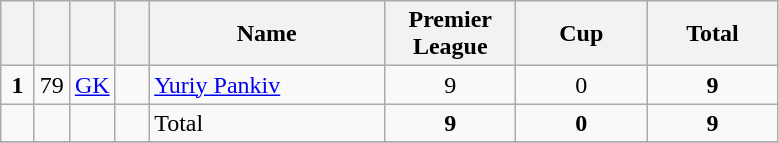<table class="wikitable" style="text-align:center">
<tr>
<th width=15></th>
<th width=15></th>
<th width=15></th>
<th width=15></th>
<th width=150>Name</th>
<th width=80><strong>Premier League</strong></th>
<th width=80><strong>Cup</strong></th>
<th width=80>Total</th>
</tr>
<tr>
<td><strong>1</strong></td>
<td>79</td>
<td><a href='#'>GK</a></td>
<td></td>
<td align=left><a href='#'>Yuriy Pankiv</a></td>
<td>9</td>
<td>0</td>
<td><strong>9</strong></td>
</tr>
<tr>
<td></td>
<td></td>
<td></td>
<td></td>
<td align=left>Total</td>
<td><strong>9</strong></td>
<td><strong>0</strong></td>
<td><strong>9</strong></td>
</tr>
<tr>
</tr>
</table>
